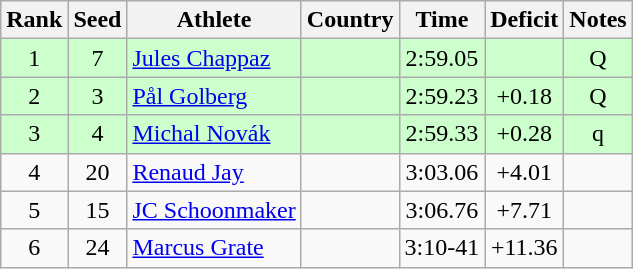<table class="wikitable sortable" style="text-align:center">
<tr>
<th>Rank</th>
<th>Seed</th>
<th>Athlete</th>
<th>Country</th>
<th>Time</th>
<th>Deficit</th>
<th>Notes</th>
</tr>
<tr bgcolor=ccffcc>
<td>1</td>
<td>7</td>
<td align=left><a href='#'>Jules Chappaz</a></td>
<td align=left></td>
<td>2:59.05</td>
<td></td>
<td>Q</td>
</tr>
<tr bgcolor=ccffcc>
<td>2</td>
<td>3</td>
<td align=left><a href='#'>Pål Golberg</a></td>
<td align=left></td>
<td>2:59.23</td>
<td>+0.18</td>
<td>Q</td>
</tr>
<tr bgcolor=ccffcc>
<td>3</td>
<td>4</td>
<td align=left><a href='#'>Michal Novák</a></td>
<td align=left></td>
<td>2:59.33</td>
<td>+0.28</td>
<td>q</td>
</tr>
<tr>
<td>4</td>
<td>20</td>
<td align=left><a href='#'>Renaud Jay</a></td>
<td align=left></td>
<td>3:03.06</td>
<td>+4.01</td>
<td></td>
</tr>
<tr>
<td>5</td>
<td>15</td>
<td align=left><a href='#'>JC Schoonmaker</a></td>
<td align=left></td>
<td>3:06.76</td>
<td>+7.71</td>
<td></td>
</tr>
<tr>
<td>6</td>
<td>24</td>
<td align=left><a href='#'>Marcus Grate</a></td>
<td align=left></td>
<td>3:10-41</td>
<td>+11.36</td>
<td></td>
</tr>
</table>
